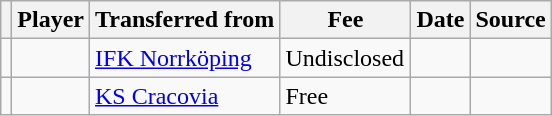<table class="wikitable plainrowheaders sortable">
<tr>
<th></th>
<th scope="col">Player</th>
<th>Transferred from</th>
<th style="width: 80px;">Fee</th>
<th scope="col">Date</th>
<th scope="col">Source</th>
</tr>
<tr>
<td align="center"></td>
<td></td>
<td> <a href='#'>IFK Norrköping</a></td>
<td>Undisclosed</td>
<td></td>
<td></td>
</tr>
<tr>
<td align="center"></td>
<td> </td>
<td> <a href='#'>KS Cracovia</a></td>
<td>Free</td>
<td></td>
<td></td>
</tr>
</table>
